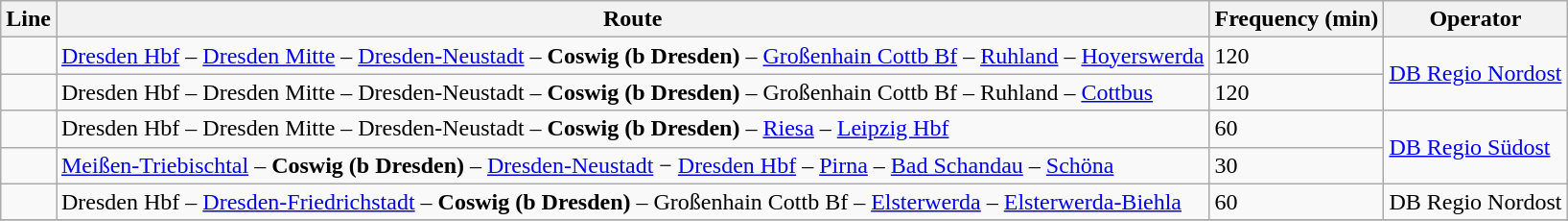<table class="wikitable">
<tr>
<th>Line</th>
<th>Route</th>
<th>Frequency (min)</th>
<th>Operator</th>
</tr>
<tr>
<td></td>
<td><a href='#'>Dresden Hbf</a> – <a href='#'>Dresden Mitte</a> – <a href='#'>Dresden-Neustadt</a> – <strong>Coswig (b Dresden)</strong> – <a href='#'>Großenhain Cottb Bf</a> – <a href='#'>Ruhland</a> – <a href='#'>Hoyerswerda</a></td>
<td>120</td>
<td rowspan=2><a href='#'>DB Regio Nordost</a></td>
</tr>
<tr>
<td></td>
<td>Dresden Hbf – Dresden Mitte – Dresden-Neustadt – <strong>Coswig (b Dresden)</strong> – Großenhain Cottb Bf – Ruhland – <a href='#'>Cottbus</a></td>
<td>120</td>
</tr>
<tr>
<td></td>
<td>Dresden Hbf – Dresden Mitte – Dresden-Neustadt – <strong>Coswig (b Dresden)</strong> – <a href='#'>Riesa</a> – <a href='#'>Leipzig Hbf</a></td>
<td>60</td>
<td rowspan=2><a href='#'>DB Regio Südost</a></td>
</tr>
<tr>
<td></td>
<td><a href='#'>Meißen-Triebischtal</a> – <strong>Coswig (b Dresden)</strong> – <a href='#'>Dresden-Neustadt</a> − <a href='#'>Dresden Hbf</a> – <a href='#'>Pirna</a> – <a href='#'>Bad Schandau</a> – <a href='#'>Schöna</a></td>
<td>30</td>
</tr>
<tr>
<td></td>
<td>Dresden Hbf – <a href='#'>Dresden-Friedrichstadt</a> – <strong>Coswig (b Dresden)</strong> – Großenhain Cottb Bf – <a href='#'>Elsterwerda</a> – <a href='#'>Elsterwerda-Biehla</a></td>
<td>60</td>
<td>DB Regio Nordost</td>
</tr>
<tr>
</tr>
</table>
